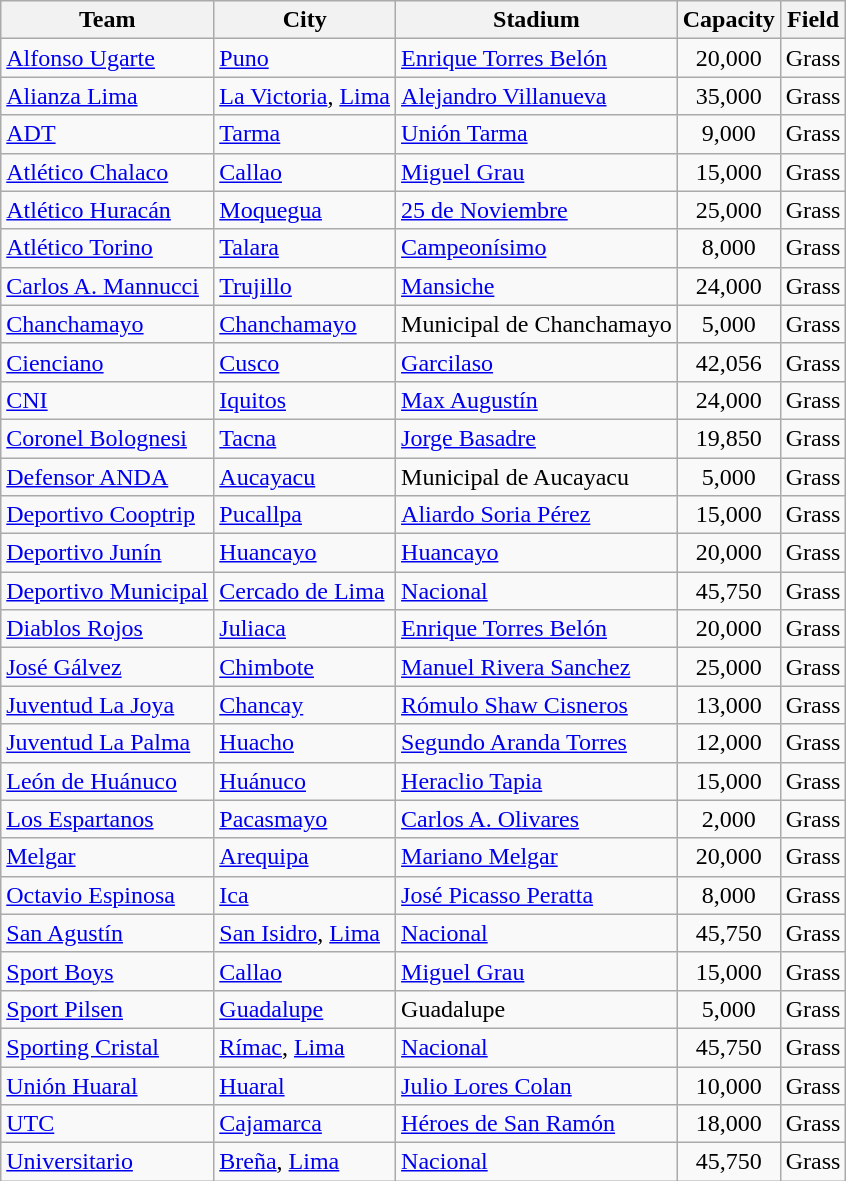<table class="wikitable sortable">
<tr>
<th>Team</th>
<th>City</th>
<th>Stadium</th>
<th>Capacity</th>
<th>Field</th>
</tr>
<tr>
<td><a href='#'>Alfonso Ugarte</a></td>
<td><a href='#'>Puno</a></td>
<td><a href='#'>Enrique Torres Belón</a></td>
<td align="center">20,000</td>
<td>Grass</td>
</tr>
<tr>
<td><a href='#'>Alianza Lima</a></td>
<td><a href='#'>La Victoria</a>, <a href='#'>Lima</a></td>
<td><a href='#'>Alejandro Villanueva</a></td>
<td align="center">35,000</td>
<td>Grass</td>
</tr>
<tr>
<td><a href='#'>ADT</a></td>
<td><a href='#'>Tarma</a></td>
<td><a href='#'>Unión Tarma</a></td>
<td align="center">9,000</td>
<td>Grass</td>
</tr>
<tr>
<td><a href='#'>Atlético Chalaco</a></td>
<td><a href='#'>Callao</a></td>
<td><a href='#'>Miguel Grau</a></td>
<td align="center">15,000</td>
<td>Grass</td>
</tr>
<tr>
<td><a href='#'>Atlético Huracán</a></td>
<td><a href='#'>Moquegua</a></td>
<td><a href='#'>25 de Noviembre</a></td>
<td align="center">25,000</td>
<td>Grass</td>
</tr>
<tr>
<td><a href='#'>Atlético Torino</a></td>
<td><a href='#'>Talara</a></td>
<td><a href='#'>Campeonísimo</a></td>
<td align="center">8,000</td>
<td>Grass</td>
</tr>
<tr>
<td><a href='#'>Carlos A. Mannucci</a></td>
<td><a href='#'>Trujillo</a></td>
<td><a href='#'>Mansiche</a></td>
<td align="center">24,000</td>
<td>Grass</td>
</tr>
<tr>
<td><a href='#'>Chanchamayo</a></td>
<td><a href='#'>Chanchamayo</a></td>
<td>Municipal de Chanchamayo</td>
<td align="center">5,000</td>
<td>Grass</td>
</tr>
<tr>
<td><a href='#'>Cienciano</a></td>
<td><a href='#'>Cusco</a></td>
<td><a href='#'>Garcilaso</a></td>
<td align="center">42,056</td>
<td>Grass</td>
</tr>
<tr>
<td><a href='#'>CNI</a></td>
<td><a href='#'>Iquitos</a></td>
<td><a href='#'>Max Augustín</a></td>
<td align="center">24,000</td>
<td>Grass</td>
</tr>
<tr>
<td><a href='#'>Coronel Bolognesi</a></td>
<td><a href='#'>Tacna</a></td>
<td><a href='#'>Jorge Basadre</a></td>
<td align="center">19,850</td>
<td>Grass</td>
</tr>
<tr>
<td><a href='#'>Defensor ANDA</a></td>
<td><a href='#'>Aucayacu</a></td>
<td>Municipal de Aucayacu</td>
<td align="center">5,000</td>
<td>Grass</td>
</tr>
<tr>
<td><a href='#'>Deportivo Cooptrip</a></td>
<td><a href='#'>Pucallpa</a></td>
<td><a href='#'>Aliardo Soria Pérez</a></td>
<td align="center">15,000</td>
<td>Grass</td>
</tr>
<tr>
<td><a href='#'>Deportivo Junín</a></td>
<td><a href='#'>Huancayo</a></td>
<td><a href='#'>Huancayo</a></td>
<td align="center">20,000</td>
<td>Grass</td>
</tr>
<tr>
<td><a href='#'>Deportivo Municipal</a></td>
<td><a href='#'>Cercado de Lima</a></td>
<td><a href='#'>Nacional</a></td>
<td align="center">45,750</td>
<td>Grass</td>
</tr>
<tr>
<td><a href='#'>Diablos Rojos</a></td>
<td><a href='#'>Juliaca</a></td>
<td><a href='#'>Enrique Torres Belón</a></td>
<td align="center">20,000</td>
<td>Grass</td>
</tr>
<tr>
<td><a href='#'>José Gálvez</a></td>
<td><a href='#'>Chimbote</a></td>
<td><a href='#'>Manuel Rivera Sanchez</a></td>
<td align="center">25,000</td>
<td>Grass</td>
</tr>
<tr>
<td><a href='#'>Juventud La Joya</a></td>
<td><a href='#'>Chancay</a></td>
<td><a href='#'>Rómulo Shaw Cisneros</a></td>
<td align="center">13,000</td>
<td>Grass</td>
</tr>
<tr>
<td><a href='#'>Juventud La Palma</a></td>
<td><a href='#'>Huacho</a></td>
<td><a href='#'>Segundo Aranda Torres</a></td>
<td align="center">12,000</td>
<td>Grass</td>
</tr>
<tr>
<td><a href='#'>León de Huánuco</a></td>
<td><a href='#'>Huánuco</a></td>
<td><a href='#'>Heraclio Tapia</a></td>
<td align="center">15,000</td>
<td>Grass</td>
</tr>
<tr>
<td><a href='#'>Los Espartanos</a></td>
<td><a href='#'>Pacasmayo</a></td>
<td><a href='#'>Carlos A. Olivares</a></td>
<td align="center">2,000</td>
<td>Grass</td>
</tr>
<tr>
<td><a href='#'>Melgar</a></td>
<td><a href='#'>Arequipa</a></td>
<td><a href='#'>Mariano Melgar</a></td>
<td align="center">20,000</td>
<td>Grass</td>
</tr>
<tr>
<td><a href='#'>Octavio Espinosa</a></td>
<td><a href='#'>Ica</a></td>
<td><a href='#'>José Picasso Peratta</a></td>
<td align="center">8,000</td>
<td>Grass</td>
</tr>
<tr>
<td><a href='#'>San Agustín</a></td>
<td><a href='#'>San Isidro</a>, <a href='#'>Lima</a></td>
<td><a href='#'>Nacional</a></td>
<td align="center">45,750</td>
<td>Grass</td>
</tr>
<tr>
<td><a href='#'>Sport Boys</a></td>
<td><a href='#'>Callao</a></td>
<td><a href='#'>Miguel Grau</a></td>
<td align="center">15,000</td>
<td>Grass</td>
</tr>
<tr>
<td><a href='#'>Sport Pilsen</a></td>
<td><a href='#'>Guadalupe</a></td>
<td>Guadalupe</td>
<td align="center">5,000</td>
<td>Grass</td>
</tr>
<tr>
<td><a href='#'>Sporting Cristal</a></td>
<td><a href='#'>Rímac</a>, <a href='#'>Lima</a></td>
<td><a href='#'>Nacional</a></td>
<td align="center">45,750</td>
<td>Grass</td>
</tr>
<tr>
<td><a href='#'>Unión Huaral</a></td>
<td><a href='#'>Huaral</a></td>
<td><a href='#'>Julio Lores Colan</a></td>
<td align="center">10,000</td>
<td>Grass</td>
</tr>
<tr>
<td><a href='#'>UTC</a></td>
<td><a href='#'>Cajamarca</a></td>
<td><a href='#'>Héroes de San Ramón</a></td>
<td align="center">18,000</td>
<td>Grass</td>
</tr>
<tr>
<td><a href='#'>Universitario</a></td>
<td><a href='#'>Breña</a>, <a href='#'>Lima</a></td>
<td><a href='#'>Nacional</a></td>
<td align="center">45,750</td>
<td>Grass</td>
</tr>
</table>
